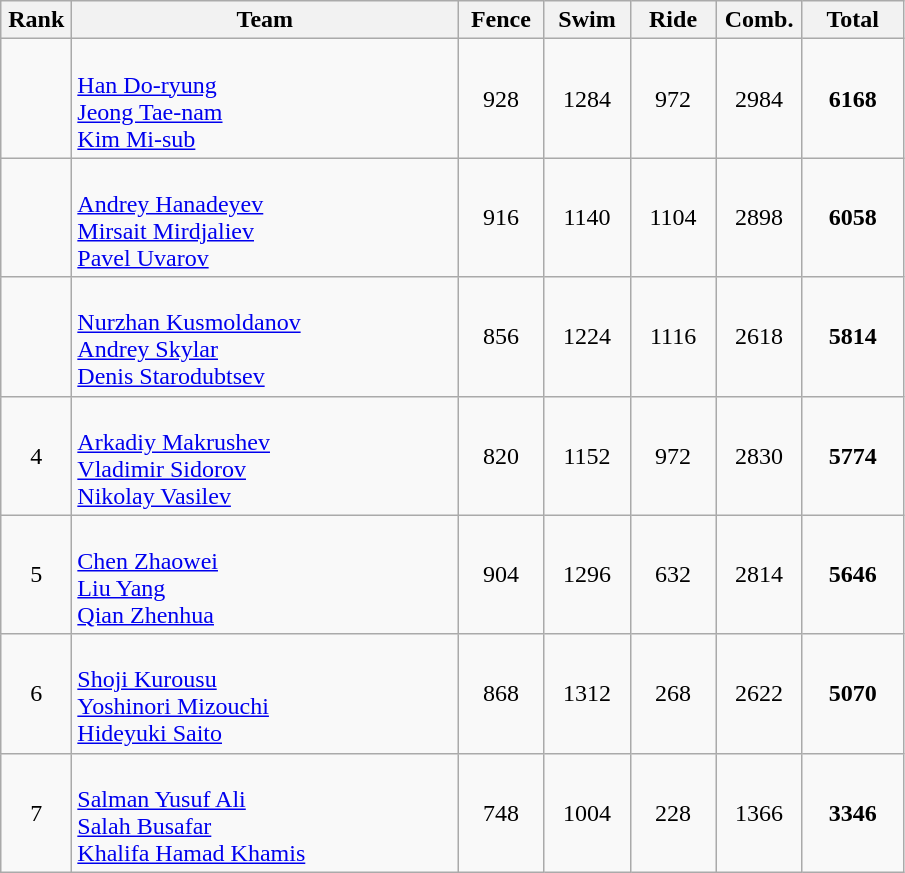<table class=wikitable style="text-align:center">
<tr>
<th width=40>Rank</th>
<th width=250>Team</th>
<th width=50>Fence</th>
<th width=50>Swim</th>
<th width=50>Ride</th>
<th width=50>Comb.</th>
<th width=60>Total</th>
</tr>
<tr>
<td></td>
<td align=left><br><a href='#'>Han Do-ryung</a><br><a href='#'>Jeong Tae-nam</a><br><a href='#'>Kim Mi-sub</a></td>
<td>928</td>
<td>1284</td>
<td>972</td>
<td>2984</td>
<td><strong>6168</strong></td>
</tr>
<tr>
<td></td>
<td align=left><br><a href='#'>Andrey Hanadeyev</a><br><a href='#'>Mirsait Mirdjaliev</a><br><a href='#'>Pavel Uvarov</a></td>
<td>916</td>
<td>1140</td>
<td>1104</td>
<td>2898</td>
<td><strong>6058</strong></td>
</tr>
<tr>
<td></td>
<td align=left><br><a href='#'>Nurzhan Kusmoldanov</a><br><a href='#'>Andrey Skylar</a><br><a href='#'>Denis Starodubtsev</a></td>
<td>856</td>
<td>1224</td>
<td>1116</td>
<td>2618</td>
<td><strong>5814</strong></td>
</tr>
<tr>
<td>4</td>
<td align=left><br><a href='#'>Arkadiy Makrushev</a><br><a href='#'>Vladimir Sidorov</a><br><a href='#'>Nikolay Vasilev</a></td>
<td>820</td>
<td>1152</td>
<td>972</td>
<td>2830</td>
<td><strong>5774</strong></td>
</tr>
<tr>
<td>5</td>
<td align=left><br><a href='#'>Chen Zhaowei</a><br><a href='#'>Liu Yang</a><br><a href='#'>Qian Zhenhua</a></td>
<td>904</td>
<td>1296</td>
<td>632</td>
<td>2814</td>
<td><strong>5646</strong></td>
</tr>
<tr>
<td>6</td>
<td align=left><br><a href='#'>Shoji Kurousu</a><br><a href='#'>Yoshinori Mizouchi</a><br><a href='#'>Hideyuki Saito</a></td>
<td>868</td>
<td>1312</td>
<td>268</td>
<td>2622</td>
<td><strong>5070</strong></td>
</tr>
<tr>
<td>7</td>
<td align=left><br><a href='#'>Salman Yusuf Ali</a><br><a href='#'>Salah Busafar</a><br><a href='#'>Khalifa Hamad Khamis</a></td>
<td>748</td>
<td>1004</td>
<td>228</td>
<td>1366</td>
<td><strong>3346</strong></td>
</tr>
</table>
